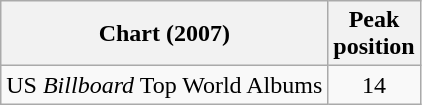<table class="wikitable">
<tr>
<th align="left">Chart (2007)</th>
<th align="left">Peak<br>position</th>
</tr>
<tr>
<td align="left">US <em>Billboard</em> Top World Albums</td>
<td align="center">14</td>
</tr>
</table>
